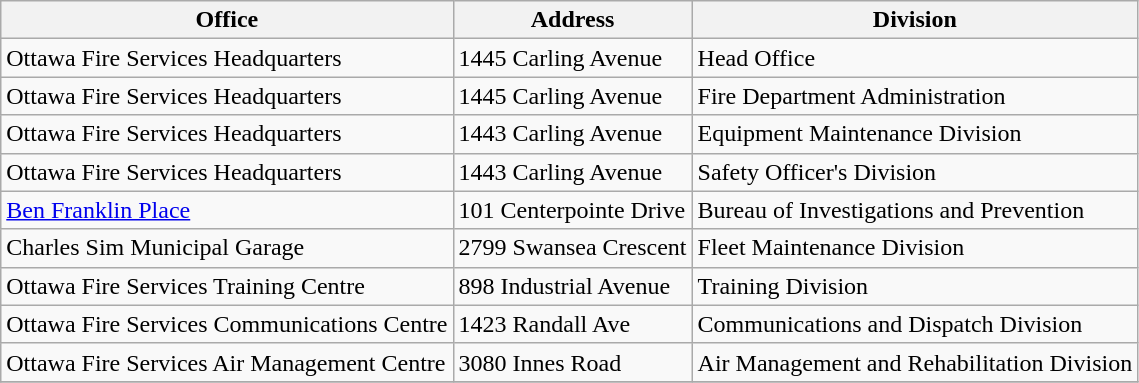<table class=wikitable>
<tr valign=bottom>
<th>Office</th>
<th>Address</th>
<th>Division</th>
</tr>
<tr>
<td>Ottawa Fire Services Headquarters</td>
<td>1445 Carling Avenue</td>
<td>Head Office</td>
</tr>
<tr>
<td>Ottawa Fire Services Headquarters</td>
<td>1445 Carling Avenue</td>
<td>Fire Department Administration</td>
</tr>
<tr>
<td>Ottawa Fire Services Headquarters</td>
<td>1443 Carling Avenue</td>
<td>Equipment Maintenance Division</td>
</tr>
<tr>
<td>Ottawa Fire Services Headquarters</td>
<td>1443 Carling Avenue</td>
<td>Safety Officer's Division</td>
</tr>
<tr>
<td><a href='#'>Ben Franklin Place</a></td>
<td>101 Centerpointe Drive</td>
<td>Bureau of Investigations and Prevention</td>
</tr>
<tr>
<td>Charles Sim Municipal Garage</td>
<td>2799 Swansea Crescent</td>
<td>Fleet Maintenance Division</td>
</tr>
<tr>
<td>Ottawa Fire Services Training Centre</td>
<td>898 Industrial Avenue</td>
<td>Training Division</td>
</tr>
<tr>
<td>Ottawa Fire Services Communications Centre</td>
<td>1423 Randall Ave</td>
<td>Communications and Dispatch Division</td>
</tr>
<tr>
<td>Ottawa Fire Services Air Management Centre</td>
<td>3080 Innes Road</td>
<td>Air Management and Rehabilitation Division</td>
</tr>
<tr>
</tr>
</table>
